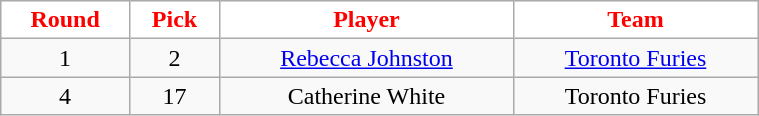<table class="wikitable" style="width:40%;">
<tr style="text-align:center; background:white; color:red;">
<td><strong>Round</strong></td>
<td><strong>Pick</strong></td>
<td><strong>Player</strong></td>
<td><strong>Team</strong></td>
</tr>
<tr style="text-align:center;" bgcolor="">
<td>1</td>
<td>2</td>
<td><a href='#'>Rebecca Johnston</a></td>
<td><a href='#'>Toronto Furies</a></td>
</tr>
<tr style="text-align:center;" bgcolor="">
<td>4</td>
<td>17</td>
<td>Catherine White</td>
<td>Toronto Furies</td>
</tr>
</table>
